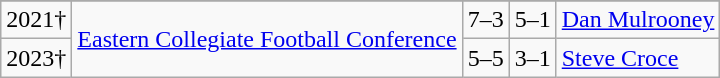<table class="wikitable">
<tr>
</tr>
<tr>
<td>2021†</td>
<td rowspan=2><a href='#'>Eastern Collegiate Football Conference</a></td>
<td>7–3</td>
<td>5–1</td>
<td><a href='#'>Dan Mulrooney</a></td>
</tr>
<tr>
<td>2023†</td>
<td>5–5</td>
<td>3–1</td>
<td><a href='#'>Steve Croce</a></td>
</tr>
</table>
